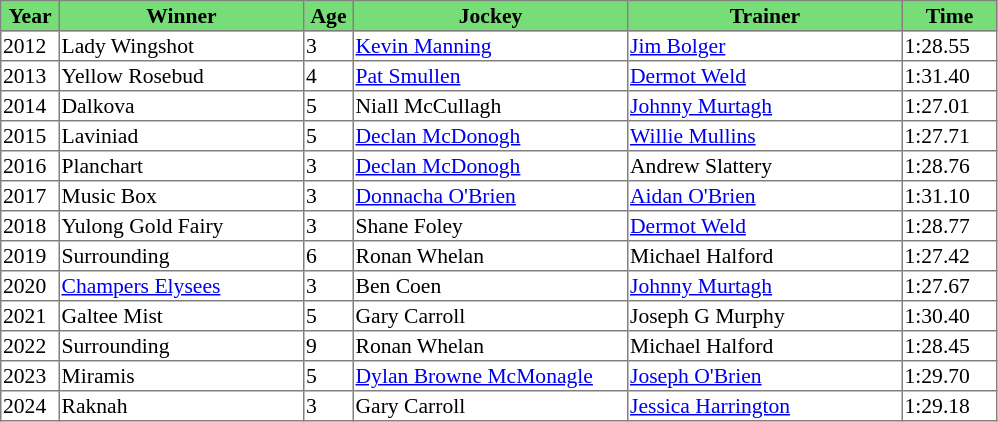<table class = "sortable" | border="1" style="border-collapse: collapse; font-size:90%">
<tr bgcolor="#77dd77" align="center">
<th style="width:36px"><strong>Year</strong></th>
<th style="width:160px"><strong>Winner</strong></th>
<th style="width:30px"><strong>Age</strong></th>
<th style="width:180px"><strong>Jockey</strong></th>
<th style="width:180px"><strong>Trainer</strong></th>
<th style="width:60px"><strong>Time</strong></th>
</tr>
<tr>
<td>2012</td>
<td>Lady Wingshot</td>
<td>3</td>
<td><a href='#'>Kevin Manning</a></td>
<td><a href='#'>Jim Bolger</a></td>
<td>1:28.55</td>
</tr>
<tr>
<td>2013</td>
<td>Yellow Rosebud</td>
<td>4</td>
<td><a href='#'>Pat Smullen</a></td>
<td><a href='#'>Dermot Weld</a></td>
<td>1:31.40</td>
</tr>
<tr>
<td>2014</td>
<td>Dalkova</td>
<td>5</td>
<td>Niall McCullagh</td>
<td><a href='#'>Johnny Murtagh</a></td>
<td>1:27.01</td>
</tr>
<tr>
<td>2015</td>
<td>Laviniad</td>
<td>5</td>
<td><a href='#'>Declan McDonogh</a></td>
<td><a href='#'>Willie Mullins</a></td>
<td>1:27.71</td>
</tr>
<tr>
<td>2016</td>
<td>Planchart</td>
<td>3</td>
<td><a href='#'>Declan McDonogh</a></td>
<td>Andrew Slattery</td>
<td>1:28.76</td>
</tr>
<tr>
<td>2017</td>
<td>Music Box</td>
<td>3</td>
<td><a href='#'>Donnacha O'Brien</a></td>
<td><a href='#'>Aidan O'Brien</a></td>
<td>1:31.10</td>
</tr>
<tr>
<td>2018</td>
<td>Yulong Gold Fairy</td>
<td>3</td>
<td>Shane Foley</td>
<td><a href='#'>Dermot Weld</a></td>
<td>1:28.77</td>
</tr>
<tr>
<td>2019</td>
<td>Surrounding</td>
<td>6</td>
<td>Ronan Whelan</td>
<td>Michael Halford</td>
<td>1:27.42</td>
</tr>
<tr>
<td>2020</td>
<td><a href='#'>Champers Elysees</a></td>
<td>3</td>
<td>Ben Coen</td>
<td><a href='#'>Johnny Murtagh</a></td>
<td>1:27.67</td>
</tr>
<tr>
<td>2021</td>
<td>Galtee Mist</td>
<td>5</td>
<td>Gary Carroll</td>
<td>Joseph G Murphy</td>
<td>1:30.40</td>
</tr>
<tr>
<td>2022</td>
<td>Surrounding</td>
<td>9</td>
<td>Ronan Whelan</td>
<td>Michael Halford</td>
<td>1:28.45</td>
</tr>
<tr>
<td>2023</td>
<td>Miramis</td>
<td>5</td>
<td><a href='#'>Dylan Browne McMonagle</a></td>
<td><a href='#'>Joseph O'Brien</a></td>
<td>1:29.70</td>
</tr>
<tr>
<td>2024</td>
<td>Raknah</td>
<td>3</td>
<td>Gary Carroll</td>
<td><a href='#'>Jessica Harrington</a></td>
<td>1:29.18</td>
</tr>
</table>
